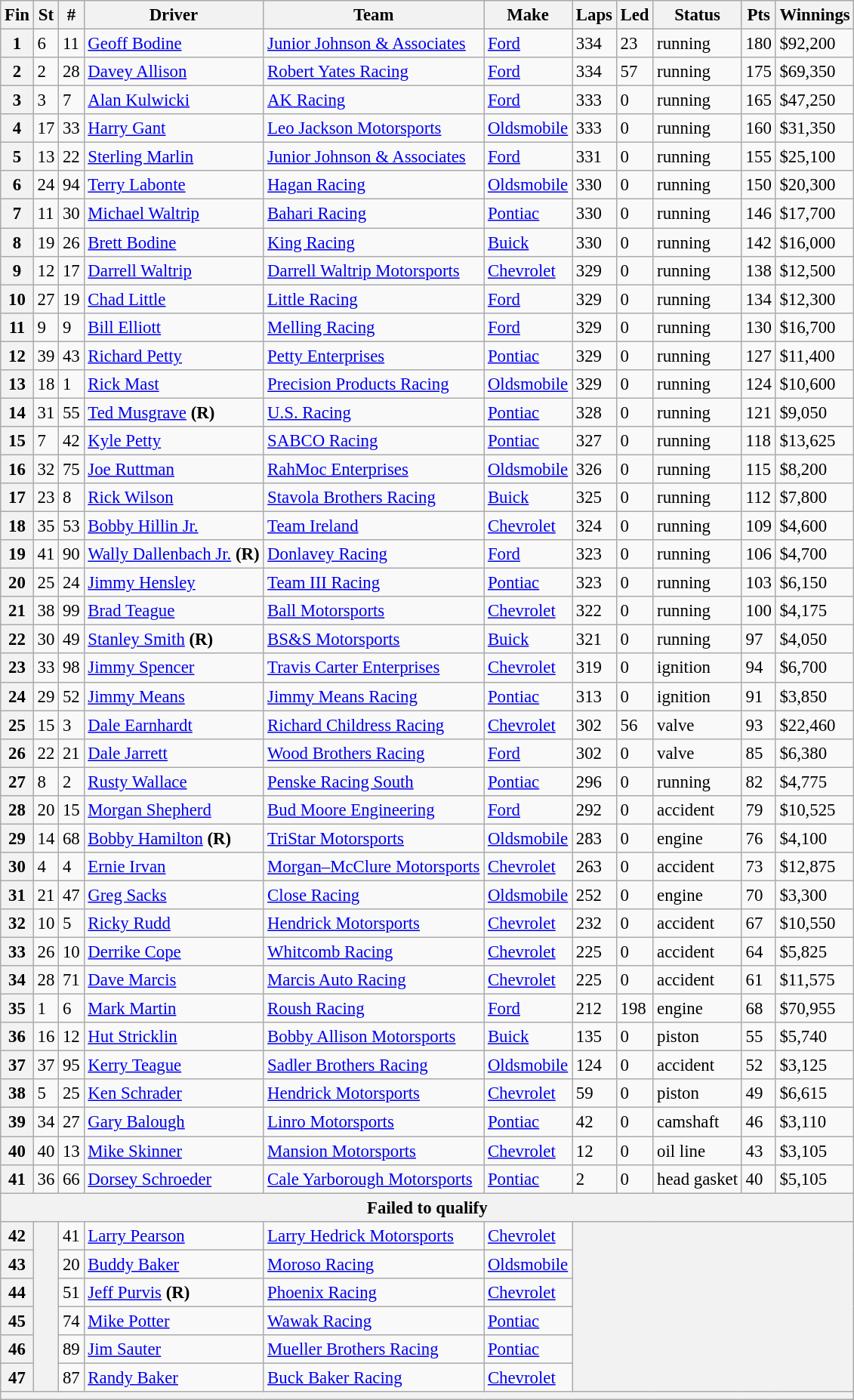<table class="wikitable" style="font-size:95%">
<tr>
<th>Fin</th>
<th>St</th>
<th>#</th>
<th>Driver</th>
<th>Team</th>
<th>Make</th>
<th>Laps</th>
<th>Led</th>
<th>Status</th>
<th>Pts</th>
<th>Winnings</th>
</tr>
<tr>
<th>1</th>
<td>6</td>
<td>11</td>
<td><a href='#'>Geoff Bodine</a></td>
<td><a href='#'>Junior Johnson & Associates</a></td>
<td><a href='#'>Ford</a></td>
<td>334</td>
<td>23</td>
<td>running</td>
<td>180</td>
<td>$92,200</td>
</tr>
<tr>
<th>2</th>
<td>2</td>
<td>28</td>
<td><a href='#'>Davey Allison</a></td>
<td><a href='#'>Robert Yates Racing</a></td>
<td><a href='#'>Ford</a></td>
<td>334</td>
<td>57</td>
<td>running</td>
<td>175</td>
<td>$69,350</td>
</tr>
<tr>
<th>3</th>
<td>3</td>
<td>7</td>
<td><a href='#'>Alan Kulwicki</a></td>
<td><a href='#'>AK Racing</a></td>
<td><a href='#'>Ford</a></td>
<td>333</td>
<td>0</td>
<td>running</td>
<td>165</td>
<td>$47,250</td>
</tr>
<tr>
<th>4</th>
<td>17</td>
<td>33</td>
<td><a href='#'>Harry Gant</a></td>
<td><a href='#'>Leo Jackson Motorsports</a></td>
<td><a href='#'>Oldsmobile</a></td>
<td>333</td>
<td>0</td>
<td>running</td>
<td>160</td>
<td>$31,350</td>
</tr>
<tr>
<th>5</th>
<td>13</td>
<td>22</td>
<td><a href='#'>Sterling Marlin</a></td>
<td><a href='#'>Junior Johnson & Associates</a></td>
<td><a href='#'>Ford</a></td>
<td>331</td>
<td>0</td>
<td>running</td>
<td>155</td>
<td>$25,100</td>
</tr>
<tr>
<th>6</th>
<td>24</td>
<td>94</td>
<td><a href='#'>Terry Labonte</a></td>
<td><a href='#'>Hagan Racing</a></td>
<td><a href='#'>Oldsmobile</a></td>
<td>330</td>
<td>0</td>
<td>running</td>
<td>150</td>
<td>$20,300</td>
</tr>
<tr>
<th>7</th>
<td>11</td>
<td>30</td>
<td><a href='#'>Michael Waltrip</a></td>
<td><a href='#'>Bahari Racing</a></td>
<td><a href='#'>Pontiac</a></td>
<td>330</td>
<td>0</td>
<td>running</td>
<td>146</td>
<td>$17,700</td>
</tr>
<tr>
<th>8</th>
<td>19</td>
<td>26</td>
<td><a href='#'>Brett Bodine</a></td>
<td><a href='#'>King Racing</a></td>
<td><a href='#'>Buick</a></td>
<td>330</td>
<td>0</td>
<td>running</td>
<td>142</td>
<td>$16,000</td>
</tr>
<tr>
<th>9</th>
<td>12</td>
<td>17</td>
<td><a href='#'>Darrell Waltrip</a></td>
<td><a href='#'>Darrell Waltrip Motorsports</a></td>
<td><a href='#'>Chevrolet</a></td>
<td>329</td>
<td>0</td>
<td>running</td>
<td>138</td>
<td>$12,500</td>
</tr>
<tr>
<th>10</th>
<td>27</td>
<td>19</td>
<td><a href='#'>Chad Little</a></td>
<td><a href='#'>Little Racing</a></td>
<td><a href='#'>Ford</a></td>
<td>329</td>
<td>0</td>
<td>running</td>
<td>134</td>
<td>$12,300</td>
</tr>
<tr>
<th>11</th>
<td>9</td>
<td>9</td>
<td><a href='#'>Bill Elliott</a></td>
<td><a href='#'>Melling Racing</a></td>
<td><a href='#'>Ford</a></td>
<td>329</td>
<td>0</td>
<td>running</td>
<td>130</td>
<td>$16,700</td>
</tr>
<tr>
<th>12</th>
<td>39</td>
<td>43</td>
<td><a href='#'>Richard Petty</a></td>
<td><a href='#'>Petty Enterprises</a></td>
<td><a href='#'>Pontiac</a></td>
<td>329</td>
<td>0</td>
<td>running</td>
<td>127</td>
<td>$11,400</td>
</tr>
<tr>
<th>13</th>
<td>18</td>
<td>1</td>
<td><a href='#'>Rick Mast</a></td>
<td><a href='#'>Precision Products Racing</a></td>
<td><a href='#'>Oldsmobile</a></td>
<td>329</td>
<td>0</td>
<td>running</td>
<td>124</td>
<td>$10,600</td>
</tr>
<tr>
<th>14</th>
<td>31</td>
<td>55</td>
<td><a href='#'>Ted Musgrave</a> <strong>(R)</strong></td>
<td><a href='#'>U.S. Racing</a></td>
<td><a href='#'>Pontiac</a></td>
<td>328</td>
<td>0</td>
<td>running</td>
<td>121</td>
<td>$9,050</td>
</tr>
<tr>
<th>15</th>
<td>7</td>
<td>42</td>
<td><a href='#'>Kyle Petty</a></td>
<td><a href='#'>SABCO Racing</a></td>
<td><a href='#'>Pontiac</a></td>
<td>327</td>
<td>0</td>
<td>running</td>
<td>118</td>
<td>$13,625</td>
</tr>
<tr>
<th>16</th>
<td>32</td>
<td>75</td>
<td><a href='#'>Joe Ruttman</a></td>
<td><a href='#'>RahMoc Enterprises</a></td>
<td><a href='#'>Oldsmobile</a></td>
<td>326</td>
<td>0</td>
<td>running</td>
<td>115</td>
<td>$8,200</td>
</tr>
<tr>
<th>17</th>
<td>23</td>
<td>8</td>
<td><a href='#'>Rick Wilson</a></td>
<td><a href='#'>Stavola Brothers Racing</a></td>
<td><a href='#'>Buick</a></td>
<td>325</td>
<td>0</td>
<td>running</td>
<td>112</td>
<td>$7,800</td>
</tr>
<tr>
<th>18</th>
<td>35</td>
<td>53</td>
<td><a href='#'>Bobby Hillin Jr.</a></td>
<td><a href='#'>Team Ireland</a></td>
<td><a href='#'>Chevrolet</a></td>
<td>324</td>
<td>0</td>
<td>running</td>
<td>109</td>
<td>$4,600</td>
</tr>
<tr>
<th>19</th>
<td>41</td>
<td>90</td>
<td><a href='#'>Wally Dallenbach Jr.</a> <strong>(R)</strong></td>
<td><a href='#'>Donlavey Racing</a></td>
<td><a href='#'>Ford</a></td>
<td>323</td>
<td>0</td>
<td>running</td>
<td>106</td>
<td>$4,700</td>
</tr>
<tr>
<th>20</th>
<td>25</td>
<td>24</td>
<td><a href='#'>Jimmy Hensley</a></td>
<td><a href='#'>Team III Racing</a></td>
<td><a href='#'>Pontiac</a></td>
<td>323</td>
<td>0</td>
<td>running</td>
<td>103</td>
<td>$6,150</td>
</tr>
<tr>
<th>21</th>
<td>38</td>
<td>99</td>
<td><a href='#'>Brad Teague</a></td>
<td><a href='#'>Ball Motorsports</a></td>
<td><a href='#'>Chevrolet</a></td>
<td>322</td>
<td>0</td>
<td>running</td>
<td>100</td>
<td>$4,175</td>
</tr>
<tr>
<th>22</th>
<td>30</td>
<td>49</td>
<td><a href='#'>Stanley Smith</a> <strong>(R)</strong></td>
<td><a href='#'>BS&S Motorsports</a></td>
<td><a href='#'>Buick</a></td>
<td>321</td>
<td>0</td>
<td>running</td>
<td>97</td>
<td>$4,050</td>
</tr>
<tr>
<th>23</th>
<td>33</td>
<td>98</td>
<td><a href='#'>Jimmy Spencer</a></td>
<td><a href='#'>Travis Carter Enterprises</a></td>
<td><a href='#'>Chevrolet</a></td>
<td>319</td>
<td>0</td>
<td>ignition</td>
<td>94</td>
<td>$6,700</td>
</tr>
<tr>
<th>24</th>
<td>29</td>
<td>52</td>
<td><a href='#'>Jimmy Means</a></td>
<td><a href='#'>Jimmy Means Racing</a></td>
<td><a href='#'>Pontiac</a></td>
<td>313</td>
<td>0</td>
<td>ignition</td>
<td>91</td>
<td>$3,850</td>
</tr>
<tr>
<th>25</th>
<td>15</td>
<td>3</td>
<td><a href='#'>Dale Earnhardt</a></td>
<td><a href='#'>Richard Childress Racing</a></td>
<td><a href='#'>Chevrolet</a></td>
<td>302</td>
<td>56</td>
<td>valve</td>
<td>93</td>
<td>$22,460</td>
</tr>
<tr>
<th>26</th>
<td>22</td>
<td>21</td>
<td><a href='#'>Dale Jarrett</a></td>
<td><a href='#'>Wood Brothers Racing</a></td>
<td><a href='#'>Ford</a></td>
<td>302</td>
<td>0</td>
<td>valve</td>
<td>85</td>
<td>$6,380</td>
</tr>
<tr>
<th>27</th>
<td>8</td>
<td>2</td>
<td><a href='#'>Rusty Wallace</a></td>
<td><a href='#'>Penske Racing South</a></td>
<td><a href='#'>Pontiac</a></td>
<td>296</td>
<td>0</td>
<td>running</td>
<td>82</td>
<td>$4,775</td>
</tr>
<tr>
<th>28</th>
<td>20</td>
<td>15</td>
<td><a href='#'>Morgan Shepherd</a></td>
<td><a href='#'>Bud Moore Engineering</a></td>
<td><a href='#'>Ford</a></td>
<td>292</td>
<td>0</td>
<td>accident</td>
<td>79</td>
<td>$10,525</td>
</tr>
<tr>
<th>29</th>
<td>14</td>
<td>68</td>
<td><a href='#'>Bobby Hamilton</a> <strong>(R)</strong></td>
<td><a href='#'>TriStar Motorsports</a></td>
<td><a href='#'>Oldsmobile</a></td>
<td>283</td>
<td>0</td>
<td>engine</td>
<td>76</td>
<td>$4,100</td>
</tr>
<tr>
<th>30</th>
<td>4</td>
<td>4</td>
<td><a href='#'>Ernie Irvan</a></td>
<td><a href='#'>Morgan–McClure Motorsports</a></td>
<td><a href='#'>Chevrolet</a></td>
<td>263</td>
<td>0</td>
<td>accident</td>
<td>73</td>
<td>$12,875</td>
</tr>
<tr>
<th>31</th>
<td>21</td>
<td>47</td>
<td><a href='#'>Greg Sacks</a></td>
<td><a href='#'>Close Racing</a></td>
<td><a href='#'>Oldsmobile</a></td>
<td>252</td>
<td>0</td>
<td>engine</td>
<td>70</td>
<td>$3,300</td>
</tr>
<tr>
<th>32</th>
<td>10</td>
<td>5</td>
<td><a href='#'>Ricky Rudd</a></td>
<td><a href='#'>Hendrick Motorsports</a></td>
<td><a href='#'>Chevrolet</a></td>
<td>232</td>
<td>0</td>
<td>accident</td>
<td>67</td>
<td>$10,550</td>
</tr>
<tr>
<th>33</th>
<td>26</td>
<td>10</td>
<td><a href='#'>Derrike Cope</a></td>
<td><a href='#'>Whitcomb Racing</a></td>
<td><a href='#'>Chevrolet</a></td>
<td>225</td>
<td>0</td>
<td>accident</td>
<td>64</td>
<td>$5,825</td>
</tr>
<tr>
<th>34</th>
<td>28</td>
<td>71</td>
<td><a href='#'>Dave Marcis</a></td>
<td><a href='#'>Marcis Auto Racing</a></td>
<td><a href='#'>Chevrolet</a></td>
<td>225</td>
<td>0</td>
<td>accident</td>
<td>61</td>
<td>$11,575</td>
</tr>
<tr>
<th>35</th>
<td>1</td>
<td>6</td>
<td><a href='#'>Mark Martin</a></td>
<td><a href='#'>Roush Racing</a></td>
<td><a href='#'>Ford</a></td>
<td>212</td>
<td>198</td>
<td>engine</td>
<td>68</td>
<td>$70,955</td>
</tr>
<tr>
<th>36</th>
<td>16</td>
<td>12</td>
<td><a href='#'>Hut Stricklin</a></td>
<td><a href='#'>Bobby Allison Motorsports</a></td>
<td><a href='#'>Buick</a></td>
<td>135</td>
<td>0</td>
<td>piston</td>
<td>55</td>
<td>$5,740</td>
</tr>
<tr>
<th>37</th>
<td>37</td>
<td>95</td>
<td><a href='#'>Kerry Teague</a></td>
<td><a href='#'>Sadler Brothers Racing</a></td>
<td><a href='#'>Oldsmobile</a></td>
<td>124</td>
<td>0</td>
<td>accident</td>
<td>52</td>
<td>$3,125</td>
</tr>
<tr>
<th>38</th>
<td>5</td>
<td>25</td>
<td><a href='#'>Ken Schrader</a></td>
<td><a href='#'>Hendrick Motorsports</a></td>
<td><a href='#'>Chevrolet</a></td>
<td>59</td>
<td>0</td>
<td>piston</td>
<td>49</td>
<td>$6,615</td>
</tr>
<tr>
<th>39</th>
<td>34</td>
<td>27</td>
<td><a href='#'>Gary Balough</a></td>
<td><a href='#'>Linro Motorsports</a></td>
<td><a href='#'>Pontiac</a></td>
<td>42</td>
<td>0</td>
<td>camshaft</td>
<td>46</td>
<td>$3,110</td>
</tr>
<tr>
<th>40</th>
<td>40</td>
<td>13</td>
<td><a href='#'>Mike Skinner</a></td>
<td><a href='#'>Mansion Motorsports</a></td>
<td><a href='#'>Chevrolet</a></td>
<td>12</td>
<td>0</td>
<td>oil line</td>
<td>43</td>
<td>$3,105</td>
</tr>
<tr>
<th>41</th>
<td>36</td>
<td>66</td>
<td><a href='#'>Dorsey Schroeder</a></td>
<td><a href='#'>Cale Yarborough Motorsports</a></td>
<td><a href='#'>Pontiac</a></td>
<td>2</td>
<td>0</td>
<td>head gasket</td>
<td>40</td>
<td>$5,105</td>
</tr>
<tr>
<th colspan="11">Failed to qualify</th>
</tr>
<tr>
<th>42</th>
<th rowspan="6"></th>
<td>41</td>
<td><a href='#'>Larry Pearson</a></td>
<td><a href='#'>Larry Hedrick Motorsports</a></td>
<td><a href='#'>Chevrolet</a></td>
<th colspan="5" rowspan="6"></th>
</tr>
<tr>
<th>43</th>
<td>20</td>
<td><a href='#'>Buddy Baker</a></td>
<td><a href='#'>Moroso Racing</a></td>
<td><a href='#'>Oldsmobile</a></td>
</tr>
<tr>
<th>44</th>
<td>51</td>
<td><a href='#'>Jeff Purvis</a> <strong>(R)</strong></td>
<td><a href='#'>Phoenix Racing</a></td>
<td><a href='#'>Chevrolet</a></td>
</tr>
<tr>
<th>45</th>
<td>74</td>
<td><a href='#'>Mike Potter</a></td>
<td><a href='#'>Wawak Racing</a></td>
<td><a href='#'>Pontiac</a></td>
</tr>
<tr>
<th>46</th>
<td>89</td>
<td><a href='#'>Jim Sauter</a></td>
<td><a href='#'>Mueller Brothers Racing</a></td>
<td><a href='#'>Pontiac</a></td>
</tr>
<tr>
<th>47</th>
<td>87</td>
<td><a href='#'>Randy Baker</a></td>
<td><a href='#'>Buck Baker Racing</a></td>
<td><a href='#'>Chevrolet</a></td>
</tr>
<tr>
<th colspan="11"></th>
</tr>
</table>
